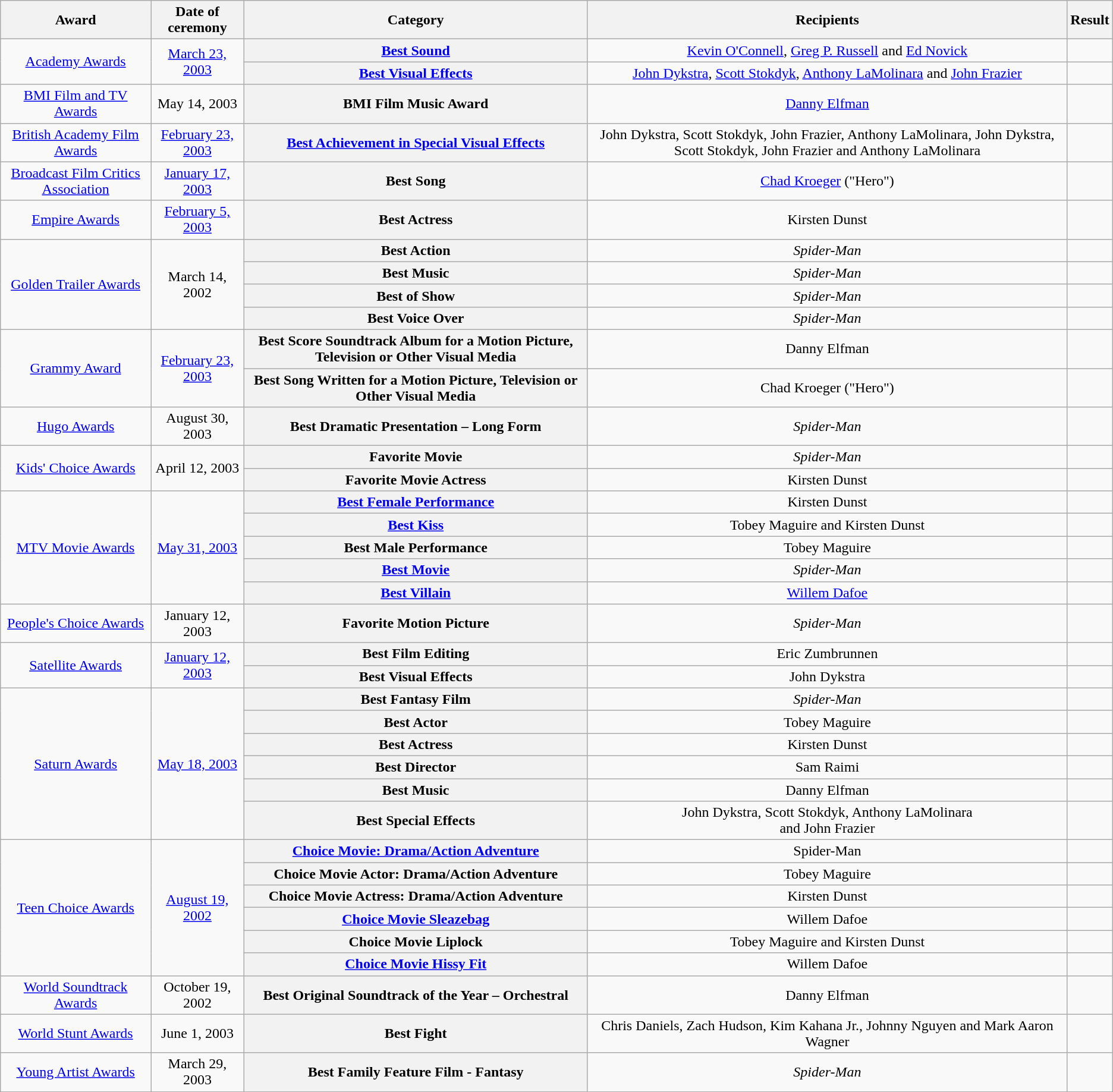<table class="wikitable plainrowheaders" style=" text-align:center;">
<tr>
<th scope="col">Award</th>
<th scope="col">Date of ceremony</th>
<th scope="col">Category</th>
<th scope="col">Recipients</th>
<th scope="col">Result</th>
</tr>
<tr>
<td rowspan="2"><a href='#'>Academy Awards</a></td>
<td rowspan="2"><a href='#'>March 23, 2003</a></td>
<th scope="row" style="text-align:center"><a href='#'>Best Sound</a></th>
<td><a href='#'>Kevin O'Connell</a>, <a href='#'>Greg P. Russell</a> and <a href='#'>Ed Novick</a></td>
<td></td>
</tr>
<tr>
<th scope="row" style="text-align:center"><a href='#'>Best Visual Effects</a></th>
<td><a href='#'>John Dykstra</a>, <a href='#'>Scott Stokdyk</a>, <a href='#'>Anthony LaMolinara</a> and <a href='#'>John Frazier</a></td>
<td></td>
</tr>
<tr>
<td><a href='#'>BMI Film and TV Awards</a></td>
<td>May 14, 2003</td>
<th scope="row" style="text-align:center">BMI Film Music Award</th>
<td><a href='#'>Danny Elfman</a></td>
<td></td>
</tr>
<tr>
<td><a href='#'>British Academy Film Awards</a></td>
<td><a href='#'>February 23, 2003</a></td>
<th scope="row" style="text-align:center"><a href='#'>Best Achievement in Special Visual Effects</a></th>
<td>John Dykstra, Scott Stokdyk, John Frazier, Anthony LaMolinara, John Dykstra, Scott Stokdyk, John Frazier and Anthony LaMolinara</td>
<td></td>
</tr>
<tr>
<td><a href='#'>Broadcast Film Critics Association</a></td>
<td><a href='#'>January 17, 2003</a></td>
<th scope="row" style="text-align:center">Best Song</th>
<td><a href='#'>Chad Kroeger</a> ("Hero")</td>
<td></td>
</tr>
<tr>
<td><a href='#'>Empire Awards</a></td>
<td><a href='#'>February 5, 2003</a></td>
<th scope="row" style="text-align:center">Best Actress</th>
<td>Kirsten Dunst</td>
<td></td>
</tr>
<tr>
<td rowspan="4"><a href='#'>Golden Trailer Awards</a></td>
<td rowspan="4">March 14, 2002</td>
<th scope="row" style="text-align:center">Best Action</th>
<td><em>Spider-Man</em></td>
<td></td>
</tr>
<tr>
<th scope="row" style="text-align:center">Best Music</th>
<td><em>Spider-Man</em></td>
<td></td>
</tr>
<tr>
<th scope="row" style="text-align:center">Best of Show</th>
<td><em>Spider-Man</em></td>
<td></td>
</tr>
<tr>
<th scope="row" style="text-align:center">Best Voice Over</th>
<td><em>Spider-Man</em></td>
<td></td>
</tr>
<tr>
<td rowspan="2"><a href='#'>Grammy Award</a></td>
<td rowspan="2"><a href='#'>February 23, 2003</a></td>
<th scope="row" style="text-align:center">Best Score Soundtrack Album for a Motion Picture, Television or Other Visual Media</th>
<td>Danny Elfman</td>
<td></td>
</tr>
<tr>
<th scope="row" style="text-align:center">Best Song Written for a Motion Picture, Television or Other Visual Media</th>
<td>Chad Kroeger ("Hero")</td>
<td></td>
</tr>
<tr>
<td><a href='#'>Hugo Awards</a></td>
<td>August 30, 2003</td>
<th scope="row" style="text-align:center">Best Dramatic Presentation – Long Form</th>
<td><em>Spider-Man</em></td>
<td></td>
</tr>
<tr>
<td rowspan="2"><a href='#'>Kids' Choice Awards</a></td>
<td rowspan="2">April 12, 2003</td>
<th scope="row" style="text-align:center">Favorite Movie</th>
<td><em>Spider-Man</em></td>
<td></td>
</tr>
<tr>
<th scope="row" style="text-align:center">Favorite Movie Actress</th>
<td>Kirsten Dunst</td>
<td></td>
</tr>
<tr>
<td rowspan="5"><a href='#'>MTV Movie Awards</a></td>
<td rowspan="5"><a href='#'>May 31, 2003</a></td>
<th scope="row" style="text-align:center"><a href='#'>Best Female Performance</a></th>
<td>Kirsten Dunst</td>
<td></td>
</tr>
<tr>
<th scope="row" style="text-align:center"><a href='#'>Best Kiss</a></th>
<td>Tobey Maguire and Kirsten Dunst</td>
<td></td>
</tr>
<tr>
<th scope="row" style="text-align:center">Best Male Performance</th>
<td>Tobey Maguire</td>
<td></td>
</tr>
<tr>
<th scope="row" style="text-align:center"><a href='#'>Best Movie</a></th>
<td><em>Spider-Man</em></td>
<td></td>
</tr>
<tr>
<th scope="row" style="text-align:center"><a href='#'>Best Villain</a></th>
<td><a href='#'>Willem Dafoe</a></td>
<td></td>
</tr>
<tr>
<td><a href='#'>People's Choice Awards</a></td>
<td>January 12, 2003</td>
<th scope="row" style="text-align:center">Favorite Motion Picture</th>
<td><em>Spider-Man</em></td>
<td></td>
</tr>
<tr>
<td rowspan="2"><a href='#'>Satellite Awards</a></td>
<td rowspan="2"><a href='#'>January 12, 2003</a></td>
<th scope="row" style="text-align:center">Best Film Editing</th>
<td>Eric Zumbrunnen</td>
<td></td>
</tr>
<tr>
<th scope="row" style="text-align:center">Best Visual Effects</th>
<td>John Dykstra</td>
<td></td>
</tr>
<tr>
<td rowspan="6"><a href='#'>Saturn Awards</a></td>
<td rowspan="6"><a href='#'>May 18, 2003</a></td>
<th scope="row" style="text-align:center">Best Fantasy Film</th>
<td><em>Spider-Man</em></td>
<td></td>
</tr>
<tr>
<th scope="row" style="text-align:center">Best Actor</th>
<td>Tobey Maguire</td>
<td></td>
</tr>
<tr>
<th scope="row" style="text-align:center">Best Actress</th>
<td>Kirsten Dunst</td>
<td></td>
</tr>
<tr>
<th scope="row" style="text-align:center">Best Director</th>
<td>Sam Raimi</td>
<td></td>
</tr>
<tr>
<th scope="row" style="text-align:center">Best Music</th>
<td>Danny Elfman</td>
<td></td>
</tr>
<tr>
<th scope="row" style="text-align:center">Best Special Effects</th>
<td>John Dykstra, Scott Stokdyk, Anthony LaMolinara<br>and John Frazier</td>
<td></td>
</tr>
<tr>
<td rowspan="6"><a href='#'>Teen Choice Awards</a></td>
<td rowspan="6"><a href='#'>August 19, 2002</a></td>
<th scope="row" style="text-align:center"><a href='#'>Choice Movie: Drama/Action Adventure</a></th>
<td>Spider-Man</td>
<td></td>
</tr>
<tr>
<th scope="row" style="text-align:center">Choice Movie Actor: Drama/Action Adventure</th>
<td>Tobey Maguire</td>
<td></td>
</tr>
<tr>
<th scope="row" style="text-align:center">Choice Movie Actress: Drama/Action Adventure</th>
<td>Kirsten Dunst</td>
<td></td>
</tr>
<tr>
<th scope="row" style="text-align:center"><a href='#'>Choice Movie Sleazebag</a></th>
<td>Willem Dafoe</td>
<td></td>
</tr>
<tr>
<th scope="row" style="text-align:center">Choice Movie Liplock</th>
<td>Tobey Maguire and Kirsten Dunst</td>
<td></td>
</tr>
<tr>
<th scope="row" style="text-align:center"><a href='#'>Choice Movie Hissy Fit</a></th>
<td>Willem Dafoe</td>
<td></td>
</tr>
<tr>
<td><a href='#'>World Soundtrack Awards</a></td>
<td>October 19, 2002</td>
<th scope="row" style="text-align:center">Best Original Soundtrack of the Year – Orchestral</th>
<td>Danny Elfman</td>
<td></td>
</tr>
<tr>
<td><a href='#'>World Stunt Awards</a></td>
<td>June 1, 2003</td>
<th scope="row" style="text-align:center">Best Fight</th>
<td>Chris Daniels, Zach Hudson, Kim Kahana Jr., Johnny Nguyen and Mark Aaron Wagner</td>
<td></td>
</tr>
<tr>
<td><a href='#'>Young Artist Awards</a></td>
<td>March 29, 2003</td>
<th scope="row" style="text-align:center">Best Family Feature Film - Fantasy</th>
<td><em>Spider-Man</em></td>
<td></td>
</tr>
</table>
